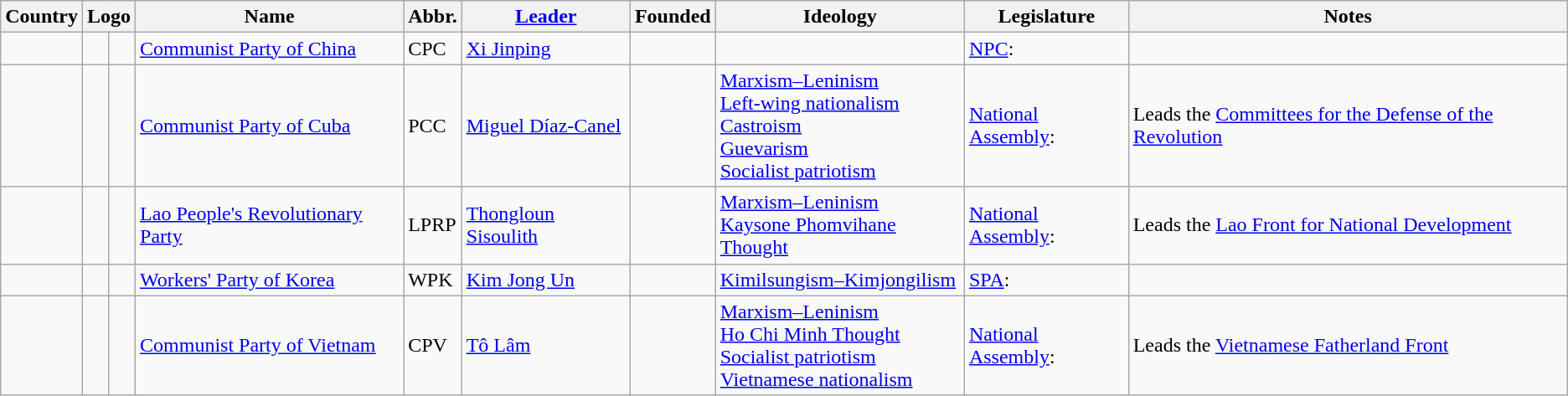<table class="wikitable sortable">
<tr>
<th>Country</th>
<th colspan=2>Logo</th>
<th>Name</th>
<th>Abbr.</th>
<th><a href='#'>Leader</a></th>
<th>Founded</th>
<th>Ideology</th>
<th>Legislature</th>
<th>Notes</th>
</tr>
<tr>
<td></td>
<td></td>
<td></td>
<td><a href='#'>Communist Party of China</a><br><small></small></td>
<td>CPC<br><small></small></td>
<td><a href='#'>Xi Jinping</a></td>
<td data-sort-value="1921-07-01"></td>
<td></td>
<td><a href='#'>NPC</a>: </td>
<td></td>
</tr>
<tr>
<td></td>
<td></td>
<td></td>
<td><a href='#'>Communist Party of Cuba</a><br><small></small></td>
<td>PCC</td>
<td><a href='#'>Miguel Díaz-Canel</a></td>
<td data-sort-value="1965-10-03"></td>
<td><a href='#'>Marxism–Leninism</a><br><a href='#'>Left-wing nationalism</a><br><a href='#'>Castroism</a><br><a href='#'>Guevarism</a><br><a href='#'>Socialist patriotism</a></td>
<td><a href='#'>National Assembly</a>: </td>
<td>Leads the <a href='#'>Committees for the Defense of the Revolution</a></td>
</tr>
<tr>
<td></td>
<td></td>
<td></td>
<td><a href='#'>Lao People's Revolutionary Party</a><br><small></small></td>
<td>LPRP<br><small></small></td>
<td><a href='#'>Thongloun Sisoulith</a></td>
<td data-sort-value="1955-05-22"></td>
<td><a href='#'>Marxism–Leninism</a><br><a href='#'>Kaysone Phomvihane Thought</a></td>
<td><a href='#'>National Assembly</a>: </td>
<td>Leads the <a href='#'>Lao Front for National Development</a></td>
</tr>
<tr>
<td></td>
<td></td>
<td></td>
<td><a href='#'>Workers' Party of Korea</a><br><small></small></td>
<td>WPK<br><small></small></td>
<td><a href='#'>Kim Jong Un</a></td>
<td data-sort-value="1948-06-24"></td>
<td><a href='#'>Kimilsungism–Kimjongilism</a></td>
<td><a href='#'>SPA</a>: </td>
<td></td>
</tr>
<tr>
<td></td>
<td></td>
<td></td>
<td><a href='#'>Communist Party of Vietnam</a><br><small></small></td>
<td>CPV<br><small></small></td>
<td><a href='#'>Tô Lâm</a></td>
<td data-sort-value="1930-02-03"></td>
<td><a href='#'>Marxism–Leninism</a><br><a href='#'>Ho Chi Minh Thought</a><br><a href='#'>Socialist patriotism</a><br><a href='#'>Vietnamese nationalism</a></td>
<td><a href='#'>National Assembly</a>: </td>
<td>Leads the <a href='#'>Vietnamese Fatherland Front</a></td>
</tr>
</table>
